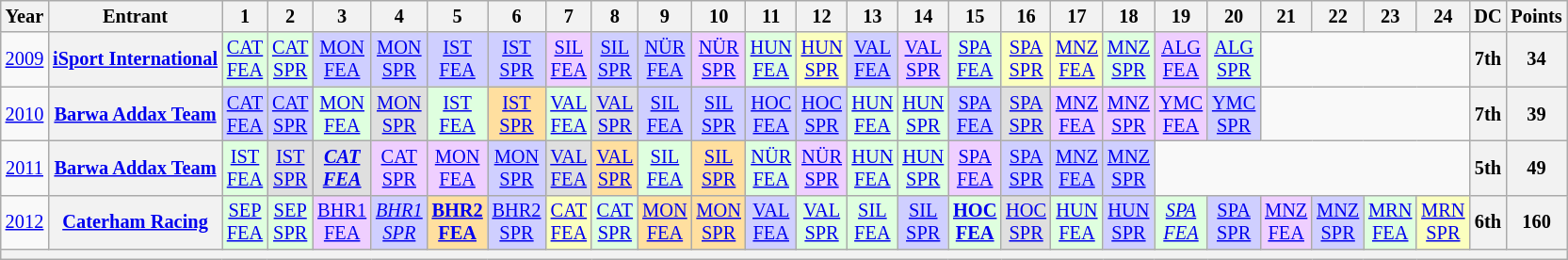<table class="wikitable" style="text-align:center; font-size:85%">
<tr>
<th>Year</th>
<th>Entrant</th>
<th>1</th>
<th>2</th>
<th>3</th>
<th>4</th>
<th>5</th>
<th>6</th>
<th>7</th>
<th>8</th>
<th>9</th>
<th>10</th>
<th>11</th>
<th>12</th>
<th>13</th>
<th>14</th>
<th>15</th>
<th>16</th>
<th>17</th>
<th>18</th>
<th>19</th>
<th>20</th>
<th>21</th>
<th>22</th>
<th>23</th>
<th>24</th>
<th>DC</th>
<th>Points</th>
</tr>
<tr>
<td><a href='#'>2009</a></td>
<th nowrap><a href='#'>iSport International</a></th>
<td style="background:#DFFFDF;"><a href='#'>CAT<br>FEA</a><br></td>
<td style="background:#DFFFDF;"><a href='#'>CAT<br>SPR</a><br></td>
<td style="background:#CFCFFF;"><a href='#'>MON<br>FEA</a><br></td>
<td style="background:#CFCFFF;"><a href='#'>MON<br>SPR</a><br></td>
<td style="background:#CFCFFF;"><a href='#'>IST<br>FEA</a><br></td>
<td style="background:#CFCFFF;"><a href='#'>IST<br>SPR</a><br></td>
<td style="background:#efcfff;"><a href='#'>SIL<br>FEA</a><br></td>
<td style="background:#CFCFFF;"><a href='#'>SIL<br>SPR</a><br></td>
<td style="background:#CFCFFF;"><a href='#'>NÜR<br>FEA</a><br></td>
<td style="background:#efcfff;"><a href='#'>NÜR<br>SPR</a><br></td>
<td style="background:#DFFFDF;"><a href='#'>HUN<br>FEA</a><br></td>
<td style="background:#FBFFBF;"><a href='#'>HUN<br>SPR</a><br></td>
<td style="background:#CFCFFF;"><a href='#'>VAL<br>FEA</a><br></td>
<td style="background:#efcfff;"><a href='#'>VAL<br>SPR</a><br></td>
<td style="background:#DFFFDF;"><a href='#'>SPA<br>FEA</a><br></td>
<td style="background:#FBFFBF;"><a href='#'>SPA<br>SPR</a><br></td>
<td style="background:#FBFFBF;"><a href='#'>MNZ<br>FEA</a><br></td>
<td style="background:#DFFFDF;"><a href='#'>MNZ<br>SPR</a><br></td>
<td style="background:#efcfff;"><a href='#'>ALG<br>FEA</a><br></td>
<td style="background:#DFFFDF;"><a href='#'>ALG<br>SPR</a><br></td>
<td colspan=4></td>
<th>7th</th>
<th>34</th>
</tr>
<tr>
<td><a href='#'>2010</a></td>
<th nowrap><a href='#'>Barwa Addax Team</a></th>
<td style="background:#CFCFFF;"><a href='#'>CAT<br>FEA</a><br></td>
<td style="background:#CFCFFF;"><a href='#'>CAT<br>SPR</a><br></td>
<td style="background:#DFFFDF;"><a href='#'>MON<br>FEA</a><br></td>
<td style="background:#DFDFDF;"><a href='#'>MON<br>SPR</a><br></td>
<td style="background:#DFFFDF;"><a href='#'>IST<br>FEA</a><br></td>
<td style="background:#FFDF9F;"><a href='#'>IST<br>SPR</a><br></td>
<td style="background:#DFFFDF;"><a href='#'>VAL<br>FEA</a><br></td>
<td style="background:#DFDFDF;"><a href='#'>VAL<br>SPR</a><br></td>
<td style="background:#CFCFFF;"><a href='#'>SIL<br>FEA</a><br></td>
<td style="background:#CFCFFF;"><a href='#'>SIL<br>SPR</a><br></td>
<td style="background:#CFCFFF;"><a href='#'>HOC<br>FEA</a><br></td>
<td style="background:#CFCFFF;"><a href='#'>HOC<br>SPR</a><br></td>
<td style="background:#DFFFDF;"><a href='#'>HUN<br>FEA</a><br></td>
<td style="background:#DFFFDF;"><a href='#'>HUN<br>SPR</a><br></td>
<td style="background:#CFCFFF;"><a href='#'>SPA<br>FEA</a><br></td>
<td style="background:#DFDFDF;"><a href='#'>SPA<br>SPR</a><br></td>
<td style="background:#EFCFFF;"><a href='#'>MNZ<br>FEA</a><br></td>
<td style="background:#EFCFFF;"><a href='#'>MNZ<br>SPR</a><br></td>
<td style="background:#EFCFFF;"><a href='#'>YMC<br>FEA</a><br></td>
<td style="background:#CFCFFF;"><a href='#'>YMC<br>SPR</a><br></td>
<td colspan=4></td>
<th>7th</th>
<th>39</th>
</tr>
<tr>
<td><a href='#'>2011</a></td>
<th nowrap><a href='#'>Barwa Addax Team</a></th>
<td style="background:#DFFFDF;"><a href='#'>IST<br>FEA</a><br></td>
<td style="background:#DFDFDF;"><a href='#'>IST<br>SPR</a><br></td>
<td style="background:#DFDFDF;"><strong><em><a href='#'>CAT<br>FEA</a></em></strong><br></td>
<td style="background:#EFCFFF;"><a href='#'>CAT<br>SPR</a><br></td>
<td style="background:#EFCFFF;"><a href='#'>MON<br>FEA</a><br></td>
<td style="background:#CFCFFF;"><a href='#'>MON<br>SPR</a><br></td>
<td style="background:#DFDFDF;"><a href='#'>VAL<br>FEA</a><br></td>
<td style="background:#FFDF9F;"><a href='#'>VAL<br>SPR</a><br></td>
<td style="background:#DFFFDF;"><a href='#'>SIL<br>FEA</a><br></td>
<td style="background:#FFDF9F;"><a href='#'>SIL<br>SPR</a><br></td>
<td style="background:#DFFFDF;"><a href='#'>NÜR<br>FEA</a><br></td>
<td style="background:#EFCFFF;"><a href='#'>NÜR<br>SPR</a><br></td>
<td style="background:#DFFFDF;"><a href='#'>HUN<br>FEA</a><br></td>
<td style="background:#DFFFDF;"><a href='#'>HUN<br>SPR</a><br></td>
<td style="background:#EFCFFF;"><a href='#'>SPA<br>FEA</a><br></td>
<td style="background:#CFCFFF;"><a href='#'>SPA<br>SPR</a><br></td>
<td style="background:#CFCFFF;"><a href='#'>MNZ<br>FEA</a><br></td>
<td style="background:#CFCFFF;"><a href='#'>MNZ<br>SPR</a><br></td>
<td colspan=6></td>
<th>5th</th>
<th>49</th>
</tr>
<tr>
<td><a href='#'>2012</a></td>
<th nowrap><a href='#'>Caterham Racing</a></th>
<td style="background:#DFFFDF;"><a href='#'>SEP<br>FEA</a><br></td>
<td style="background:#DFFFDF;"><a href='#'>SEP<br>SPR</a><br></td>
<td style="background:#EFCFFF;"><a href='#'>BHR1<br>FEA</a><br></td>
<td style="background:#CFCFFF;"><em><a href='#'>BHR1<br>SPR</a></em><br></td>
<td style="background:#FFDF9F;"><strong><a href='#'>BHR2<br>FEA</a></strong><br></td>
<td style="background:#CFCFFF;"><a href='#'>BHR2<br>SPR</a><br></td>
<td style="background:#FBFFBF;"><a href='#'>CAT<br>FEA</a><br></td>
<td style="background:#DFFFDF;"><a href='#'>CAT<br>SPR</a><br></td>
<td style="background:#FFDF9F;"><a href='#'>MON<br>FEA</a><br></td>
<td style="background:#FFDF9F;"><a href='#'>MON<br>SPR</a><br></td>
<td style="background:#CFCFFF;"><a href='#'>VAL<br>FEA</a><br></td>
<td style="background:#DFFFDF;"><a href='#'>VAL<br>SPR</a><br></td>
<td style="background:#DFFFDF;"><a href='#'>SIL<br>FEA</a><br></td>
<td style="background:#CFCFFF;"><a href='#'>SIL<br>SPR</a><br></td>
<td style="background:#DFFFDF;"><strong><a href='#'>HOC<br>FEA</a></strong><br></td>
<td style="background:#DFDFDF;"><a href='#'>HOC<br>SPR</a><br></td>
<td style="background:#DFFFDF;"><a href='#'>HUN<br>FEA</a><br></td>
<td style="background:#CFCFFF;"><a href='#'>HUN<br>SPR</a><br></td>
<td style="background:#DFFFDF;"><em><a href='#'>SPA<br>FEA</a></em><br></td>
<td style="background:#CFCFFF;"><a href='#'>SPA<br>SPR</a><br></td>
<td style="background:#EFCFFF;"><a href='#'>MNZ<br>FEA</a><br></td>
<td style="background:#CFCFFF;"><a href='#'>MNZ<br>SPR</a><br></td>
<td style="background:#DFFFDF;"><a href='#'>MRN<br>FEA</a><br></td>
<td style="background:#FBFFBF;"><a href='#'>MRN<br>SPR</a><br></td>
<th>6th</th>
<th>160</th>
</tr>
<tr>
<th colspan="29"></th>
</tr>
</table>
